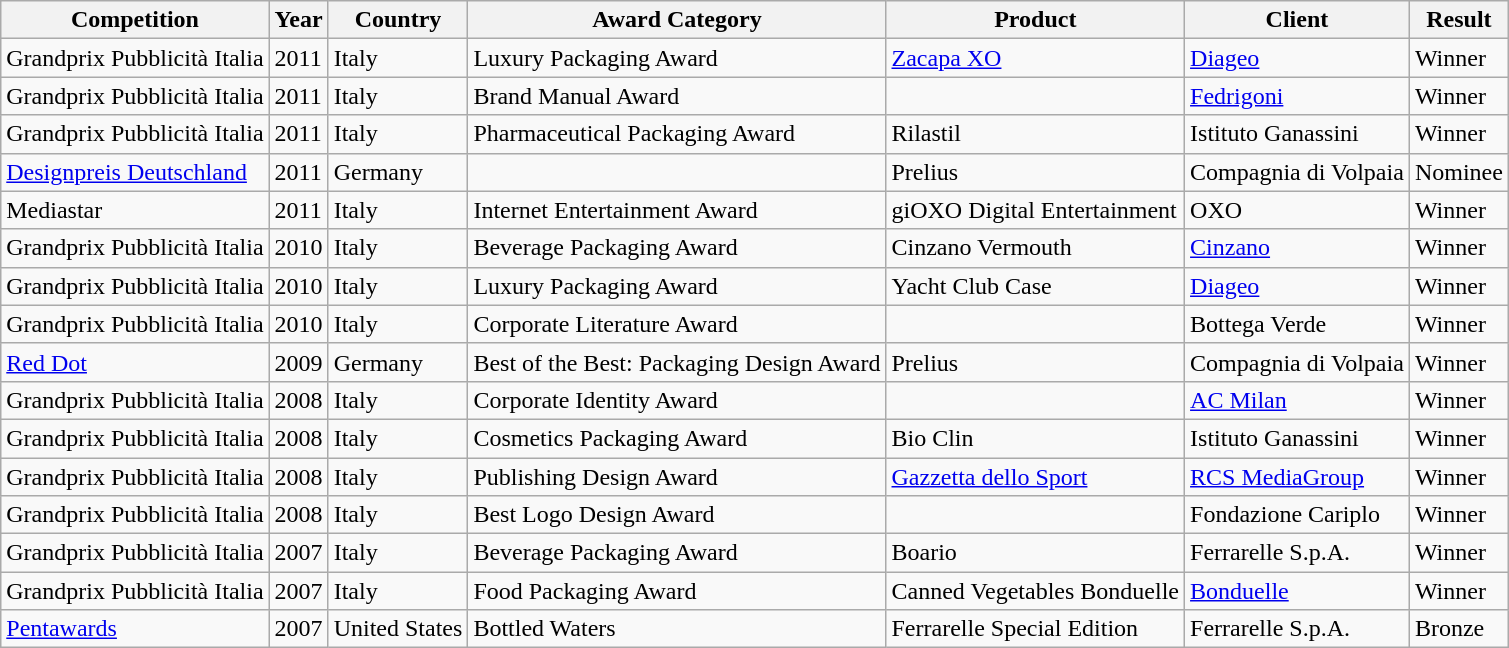<table class="wikitable">
<tr>
<th>Competition</th>
<th>Year</th>
<th>Country</th>
<th>Award Category</th>
<th>Product</th>
<th>Client</th>
<th>Result</th>
</tr>
<tr>
<td>Grandprix Pubblicità Italia</td>
<td>2011</td>
<td>Italy</td>
<td>Luxury Packaging Award</td>
<td><a href='#'>Zacapa XO</a></td>
<td><a href='#'>Diageo</a></td>
<td>Winner</td>
</tr>
<tr>
<td>Grandprix Pubblicità Italia</td>
<td>2011</td>
<td>Italy</td>
<td>Brand Manual Award</td>
<td></td>
<td><a href='#'>Fedrigoni</a></td>
<td>Winner</td>
</tr>
<tr>
<td>Grandprix Pubblicità Italia</td>
<td>2011</td>
<td>Italy</td>
<td>Pharmaceutical Packaging Award</td>
<td>Rilastil</td>
<td>Istituto Ganassini</td>
<td>Winner</td>
</tr>
<tr>
<td><a href='#'>Designpreis Deutschland</a></td>
<td>2011</td>
<td>Germany</td>
<td></td>
<td>Prelius</td>
<td>Compagnia di Volpaia</td>
<td>Nominee</td>
</tr>
<tr>
<td>Mediastar</td>
<td>2011</td>
<td>Italy</td>
<td>Internet Entertainment Award</td>
<td>giOXO Digital Entertainment</td>
<td>OXO</td>
<td>Winner</td>
</tr>
<tr>
<td>Grandprix Pubblicità Italia</td>
<td>2010</td>
<td>Italy</td>
<td>Beverage Packaging Award</td>
<td>Cinzano Vermouth</td>
<td><a href='#'>Cinzano</a></td>
<td>Winner</td>
</tr>
<tr>
<td>Grandprix Pubblicità Italia</td>
<td>2010</td>
<td>Italy</td>
<td>Luxury Packaging Award</td>
<td>Yacht Club Case</td>
<td><a href='#'>Diageo</a></td>
<td>Winner</td>
</tr>
<tr>
<td>Grandprix Pubblicità Italia</td>
<td>2010</td>
<td>Italy</td>
<td>Corporate Literature Award</td>
<td></td>
<td>Bottega Verde</td>
<td>Winner</td>
</tr>
<tr>
<td><a href='#'>Red Dot</a></td>
<td>2009</td>
<td>Germany</td>
<td>Best of the Best: Packaging Design Award</td>
<td>Prelius</td>
<td>Compagnia di Volpaia</td>
<td>Winner</td>
</tr>
<tr>
<td>Grandprix Pubblicità Italia</td>
<td>2008</td>
<td>Italy</td>
<td>Corporate Identity Award</td>
<td></td>
<td><a href='#'>AC Milan</a></td>
<td>Winner</td>
</tr>
<tr>
<td>Grandprix Pubblicità Italia</td>
<td>2008</td>
<td>Italy</td>
<td>Cosmetics Packaging Award</td>
<td>Bio Clin</td>
<td>Istituto Ganassini</td>
<td>Winner</td>
</tr>
<tr>
<td>Grandprix Pubblicità Italia</td>
<td>2008</td>
<td>Italy</td>
<td>Publishing Design Award</td>
<td><a href='#'>Gazzetta dello Sport</a></td>
<td><a href='#'>RCS MediaGroup</a></td>
<td>Winner</td>
</tr>
<tr>
<td>Grandprix Pubblicità Italia</td>
<td>2008</td>
<td>Italy</td>
<td>Best Logo Design Award</td>
<td></td>
<td>Fondazione Cariplo</td>
<td>Winner</td>
</tr>
<tr>
<td>Grandprix Pubblicità Italia</td>
<td>2007</td>
<td>Italy</td>
<td>Beverage Packaging Award</td>
<td>Boario</td>
<td>Ferrarelle S.p.A.</td>
<td>Winner</td>
</tr>
<tr>
<td>Grandprix Pubblicità Italia</td>
<td>2007</td>
<td>Italy</td>
<td>Food Packaging Award</td>
<td>Canned Vegetables Bonduelle</td>
<td><a href='#'>Bonduelle</a></td>
<td>Winner</td>
</tr>
<tr>
<td><a href='#'>Pentawards</a></td>
<td>2007</td>
<td>United States</td>
<td>Bottled Waters</td>
<td>Ferrarelle Special Edition</td>
<td>Ferrarelle S.p.A.</td>
<td>Bronze</td>
</tr>
</table>
